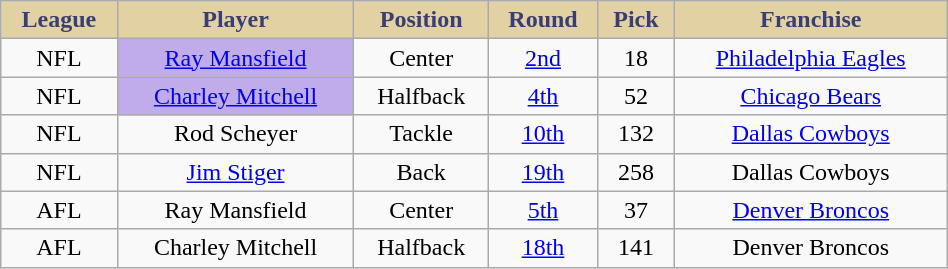<table class="wikitable" style="width:50%;">
<tr style="text-align:center; background:#e2d2a3; color:#3b3e72;">
<td><strong>League</strong></td>
<td><strong>Player</strong></td>
<td><strong>Position</strong></td>
<td><strong>Round</strong></td>
<td><strong>Pick</strong></td>
<td><strong>Franchise</strong></td>
</tr>
<tr style="text-align:center;" bgcolor="">
<td>NFL</td>
<td bgcolor="C0ACEA"><a href='#'>Ray Mansfield</a></td>
<td>Center</td>
<td><a href='#'>2nd</a></td>
<td>18</td>
<td><a href='#'>Philadelphia Eagles</a></td>
</tr>
<tr style="text-align:center;" bgcolor="">
<td>NFL</td>
<td bgcolor="C0ACEA"><a href='#'>Charley Mitchell</a></td>
<td>Halfback</td>
<td><a href='#'>4th</a></td>
<td>52</td>
<td><a href='#'>Chicago Bears</a></td>
</tr>
<tr style="text-align:center;" bgcolor="">
<td>NFL</td>
<td>Rod Scheyer</td>
<td>Tackle</td>
<td><a href='#'>10th</a></td>
<td>132</td>
<td><a href='#'>Dallas Cowboys</a></td>
</tr>
<tr style="text-align:center;" bgcolor="">
<td>NFL</td>
<td><a href='#'>Jim Stiger</a></td>
<td>Back</td>
<td><a href='#'>19th</a></td>
<td>258</td>
<td>Dallas Cowboys</td>
</tr>
<tr style="text-align:center;" bgcolor="">
<td>AFL</td>
<td>Ray Mansfield</td>
<td>Center</td>
<td><a href='#'>5th</a></td>
<td>37</td>
<td><a href='#'>Denver Broncos</a></td>
</tr>
<tr style="text-align:center;" bgcolor="">
<td>AFL</td>
<td>Charley Mitchell</td>
<td>Halfback</td>
<td><a href='#'>18th</a></td>
<td>141</td>
<td>Denver Broncos</td>
</tr>
</table>
